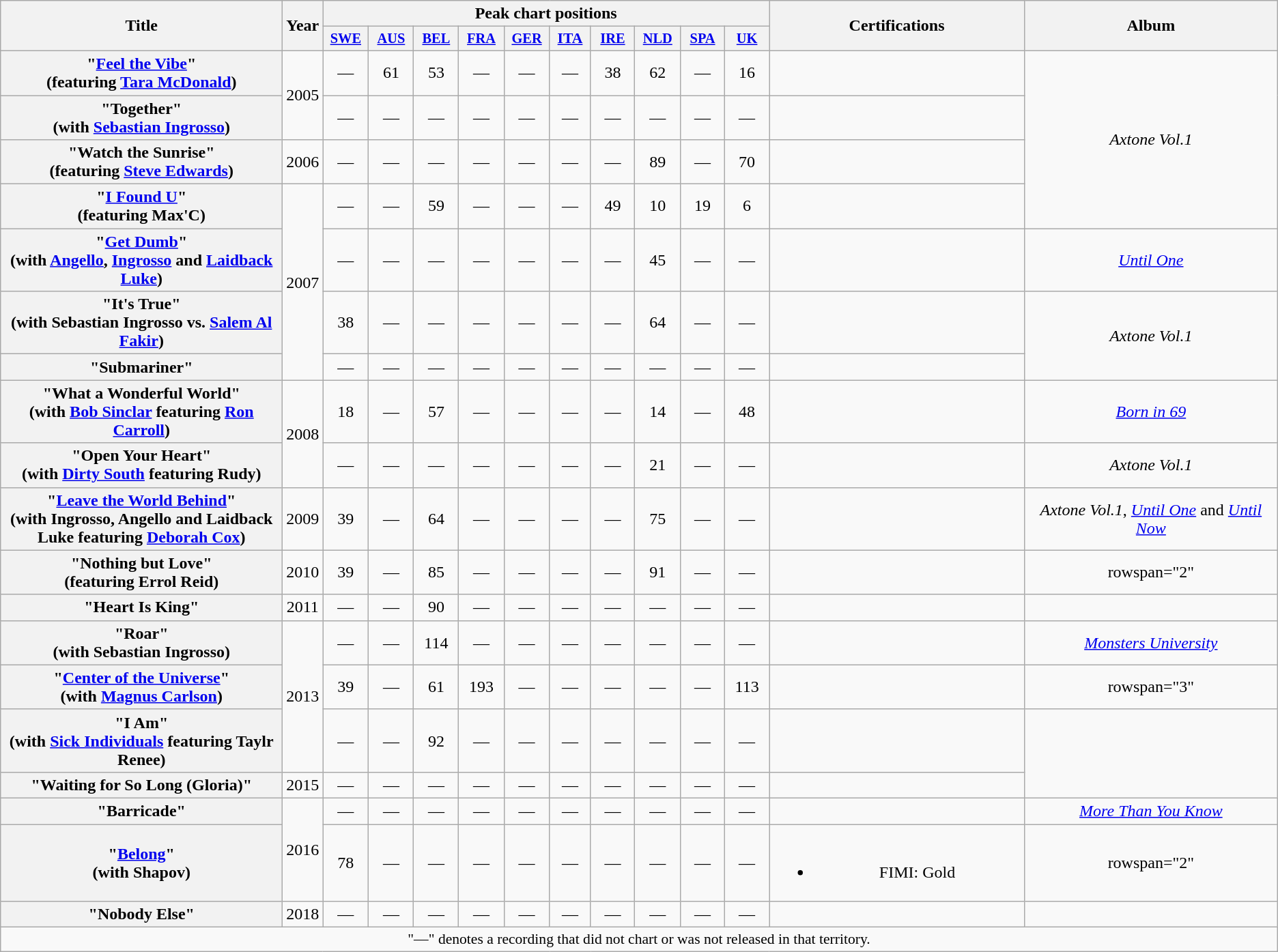<table class="wikitable plainrowheaders" style="text-align:center;" border="1">
<tr>
<th scope="col" rowspan="2" style="width:20em;">Title</th>
<th scope="col" rowspan="2" style="width:1em;">Year</th>
<th scope="col" colspan="10">Peak chart positions</th>
<th scope="col" rowspan="2" style="width:18em;">Certifications</th>
<th scope="col" rowspan="2" style="width:18em;">Album</th>
</tr>
<tr>
<th scope="col" style="width:3em;font-size:85%;"><a href='#'>SWE</a><br></th>
<th scope="col" style="width:3em;font-size:85%;"><a href='#'>AUS</a><br></th>
<th scope="col" style="width:3em;font-size:85%;"><a href='#'>BEL</a><br></th>
<th scope="col" style="width:3em;font-size:85%;"><a href='#'>FRA</a><br></th>
<th scope="col" style="width:3em;font-size:85%;"><a href='#'>GER</a><br></th>
<th scope="col" style="width:2.5em;font-size:90%;"><a href='#'>ITA</a><br></th>
<th scope="col" style="width:3em;font-size:85%;"><a href='#'>IRE</a><br></th>
<th scope="col" style="width:3em;font-size:85%;"><a href='#'>NLD</a><br></th>
<th scope="col" style="width:3em;font-size:85%;"><a href='#'>SPA</a><br></th>
<th scope="col" style="width:3em;font-size:85%;"><a href='#'>UK</a><br></th>
</tr>
<tr>
<th scope="row">"<a href='#'>Feel the Vibe</a>"<br><span>(featuring <a href='#'>Tara McDonald</a>)</span></th>
<td rowspan="2">2005</td>
<td>—</td>
<td>61</td>
<td>53</td>
<td>—</td>
<td>—</td>
<td>—</td>
<td>38</td>
<td>62</td>
<td>—</td>
<td>16</td>
<td></td>
<td rowspan="4"><em>Axtone Vol.1</em></td>
</tr>
<tr>
<th scope="row">"Together"<br><span>(with <a href='#'>Sebastian Ingrosso</a>)</span></th>
<td>—</td>
<td>—</td>
<td>—</td>
<td>—</td>
<td>—</td>
<td>—</td>
<td>—</td>
<td>—</td>
<td>—</td>
<td>—</td>
<td></td>
</tr>
<tr>
<th scope="row">"Watch the Sunrise"<br><span>(featuring <a href='#'>Steve Edwards</a>)</span></th>
<td>2006</td>
<td>—</td>
<td>—</td>
<td>—</td>
<td>—</td>
<td>—</td>
<td>—</td>
<td>—</td>
<td>89</td>
<td>—</td>
<td>70</td>
<td></td>
</tr>
<tr>
<th scope="row">"<a href='#'>I Found U</a>"<br><span>(featuring Max'C)</span></th>
<td rowspan="4">2007</td>
<td>—</td>
<td>—</td>
<td>59</td>
<td>—</td>
<td>—</td>
<td>—</td>
<td>49</td>
<td>10</td>
<td>19</td>
<td>6</td>
<td></td>
</tr>
<tr>
<th scope="row">"<a href='#'>Get Dumb</a>"<br><span>(with <a href='#'>Angello</a>, <a href='#'>Ingrosso</a> and <a href='#'>Laidback Luke</a>)</span></th>
<td>—</td>
<td>—</td>
<td>—</td>
<td>—</td>
<td>—</td>
<td>—</td>
<td>—</td>
<td>45</td>
<td>—</td>
<td>—</td>
<td></td>
<td><em><a href='#'>Until One</a></em></td>
</tr>
<tr>
<th scope="row">"It's True"<br><span>(with Sebastian Ingrosso vs. <a href='#'>Salem Al Fakir</a>)</span></th>
<td>38</td>
<td>—</td>
<td>—</td>
<td>—</td>
<td>—</td>
<td>—</td>
<td>—</td>
<td>64</td>
<td>—</td>
<td>—</td>
<td></td>
<td rowspan="2"><em>Axtone Vol.1</em></td>
</tr>
<tr>
<th scope="row">"Submariner"</th>
<td>—</td>
<td>—</td>
<td>—</td>
<td>—</td>
<td>—</td>
<td>—</td>
<td>—</td>
<td>—</td>
<td>—</td>
<td>—</td>
<td></td>
</tr>
<tr>
<th scope="row">"What a Wonderful World"<br><span>(with <a href='#'>Bob Sinclar</a> featuring <a href='#'>Ron Carroll</a>)</span></th>
<td rowspan="2">2008</td>
<td>18</td>
<td>—</td>
<td>57</td>
<td>—</td>
<td>—</td>
<td>—</td>
<td>—</td>
<td>14</td>
<td>—</td>
<td>48</td>
<td></td>
<td><em><a href='#'>Born in 69</a></em></td>
</tr>
<tr>
<th scope="row">"Open Your Heart"<br><span>(with <a href='#'>Dirty South</a> featuring Rudy)</span></th>
<td>—</td>
<td>—</td>
<td>—</td>
<td>—</td>
<td>—</td>
<td>—</td>
<td>—</td>
<td>21</td>
<td>—</td>
<td>—</td>
<td></td>
<td><em>Axtone Vol.1</em></td>
</tr>
<tr>
<th scope="row">"<a href='#'>Leave the World Behind</a>"<br><span>(with Ingrosso, Angello and Laidback Luke featuring <a href='#'>Deborah Cox</a>)</span></th>
<td>2009</td>
<td>39</td>
<td>—</td>
<td>64</td>
<td>—</td>
<td>—</td>
<td>—</td>
<td>—</td>
<td>75</td>
<td>—</td>
<td>—</td>
<td></td>
<td><em>Axtone Vol.1</em>, <em><a href='#'>Until One</a></em> and <em><a href='#'>Until Now</a></em></td>
</tr>
<tr>
<th scope="row">"Nothing but Love"<br><span>(featuring Errol Reid)</span></th>
<td>2010</td>
<td>39</td>
<td>—</td>
<td>85</td>
<td>—</td>
<td>—</td>
<td>—</td>
<td>—</td>
<td>91</td>
<td>—</td>
<td>—</td>
<td></td>
<td>rowspan="2" </td>
</tr>
<tr>
<th scope="row">"Heart Is King"</th>
<td>2011</td>
<td>—</td>
<td>—</td>
<td>90</td>
<td>—</td>
<td>—</td>
<td>—</td>
<td>—</td>
<td>—</td>
<td>—</td>
<td>—</td>
<td></td>
</tr>
<tr>
<th scope="row">"Roar"<br><span>(with Sebastian Ingrosso)</span></th>
<td rowspan="3">2013</td>
<td>—</td>
<td>—</td>
<td>114</td>
<td>—</td>
<td>—</td>
<td>—</td>
<td>—</td>
<td>—</td>
<td>—</td>
<td>—</td>
<td></td>
<td><em><a href='#'>Monsters University</a></em></td>
</tr>
<tr>
<th scope="row">"<a href='#'>Center of the Universe</a>"<br><span>(with <a href='#'>Magnus Carlson</a>)</span></th>
<td>39</td>
<td>—</td>
<td>61</td>
<td>193</td>
<td>—</td>
<td>—</td>
<td>—</td>
<td>—</td>
<td>—</td>
<td>113</td>
<td></td>
<td>rowspan="3" </td>
</tr>
<tr>
<th scope="row">"I Am"<br><span>(with <a href='#'>Sick Individuals</a> featuring Taylr Renee)</span></th>
<td>—</td>
<td>—</td>
<td>92</td>
<td>—</td>
<td>—</td>
<td>—</td>
<td>—</td>
<td>—</td>
<td>—</td>
<td>—</td>
<td></td>
</tr>
<tr>
<th scope="row">"Waiting for So Long (Gloria)"</th>
<td>2015</td>
<td>—</td>
<td>—</td>
<td>—</td>
<td>—</td>
<td>—</td>
<td>—</td>
<td>—</td>
<td>—</td>
<td>—</td>
<td>—</td>
<td></td>
</tr>
<tr>
<th scope="row">"Barricade"</th>
<td rowspan="2">2016</td>
<td>—</td>
<td>—</td>
<td>—</td>
<td>—</td>
<td>—</td>
<td>—</td>
<td>—</td>
<td>—</td>
<td>—</td>
<td>—</td>
<td></td>
<td><em><a href='#'>More Than You Know</a></em></td>
</tr>
<tr>
<th scope="row">"<a href='#'>Belong</a>"<br><span>(with Shapov)</span></th>
<td>78<br></td>
<td>—</td>
<td>—</td>
<td>—</td>
<td>—</td>
<td>—</td>
<td>—</td>
<td>—</td>
<td>—</td>
<td>—</td>
<td><br><ul><li>FIMI: Gold</li></ul></td>
<td>rowspan="2" </td>
</tr>
<tr>
<th scope="row">"Nobody Else"</th>
<td>2018</td>
<td>—</td>
<td>—</td>
<td>—</td>
<td>—</td>
<td>—</td>
<td>—</td>
<td>—</td>
<td>—</td>
<td>—</td>
<td>—</td>
<td></td>
</tr>
<tr>
<td colspan="14" style="font-size:90%">"—" denotes a recording that did not chart or was not released in that territory.</td>
</tr>
</table>
